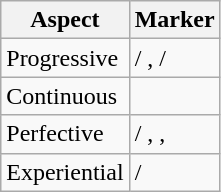<table class="wikitable">
<tr>
<th>Aspect</th>
<th>Marker</th>
</tr>
<tr>
<td>Progressive</td>
<td> /  ,  /  </td>
</tr>
<tr>
<td>Continuous</td>
<td> </td>
</tr>
<tr>
<td>Perfective</td>
<td> /  ,  ,  </td>
</tr>
<tr>
<td>Experiential</td>
<td> /  </td>
</tr>
</table>
